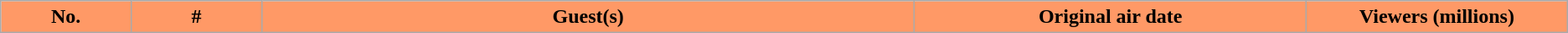<table class="wikitable plainrowheaders">
<tr>
<th style="background: #FF9966;color:#;width:5%;">No.</th>
<th style="background: #FF9966;color:#;width:5%;">#</th>
<th style="background: #FF9966;color:#;width:25%;">Guest(s)</th>
<th style="background: #FF9966;color:#;width:15%;">Original air date</th>
<th style="background: #FF9966;color:#;width:10%;">Viewers (millions)<br>








</th>
</tr>
</table>
